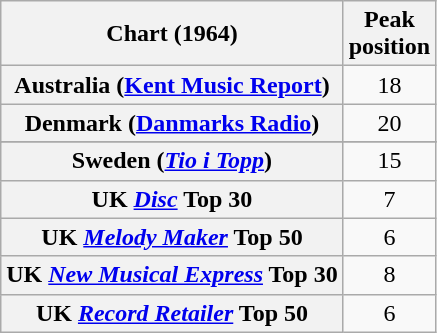<table class="wikitable sortable plainrowheaders" style="text-align:center">
<tr>
<th>Chart (1964)</th>
<th>Peak<br>position</th>
</tr>
<tr>
<th scope="row">Australia (<a href='#'>Kent Music Report</a>)</th>
<td>18</td>
</tr>
<tr>
<th scope="row">Denmark (<a href='#'>Danmarks Radio</a>)</th>
<td>20</td>
</tr>
<tr>
</tr>
<tr>
<th scope="row">Sweden (<em><a href='#'>Tio i Topp</a></em>)</th>
<td>15</td>
</tr>
<tr>
<th scope="row">UK <em><a href='#'>Disc</a></em> Top 30</th>
<td>7</td>
</tr>
<tr>
<th scope="row">UK <em><a href='#'>Melody Maker</a></em> Top 50</th>
<td>6</td>
</tr>
<tr>
<th scope="row">UK <em><a href='#'>New Musical Express</a></em> Top 30</th>
<td>8</td>
</tr>
<tr>
<th scope="row">UK <em><a href='#'>Record Retailer</a></em> Top 50</th>
<td>6</td>
</tr>
</table>
